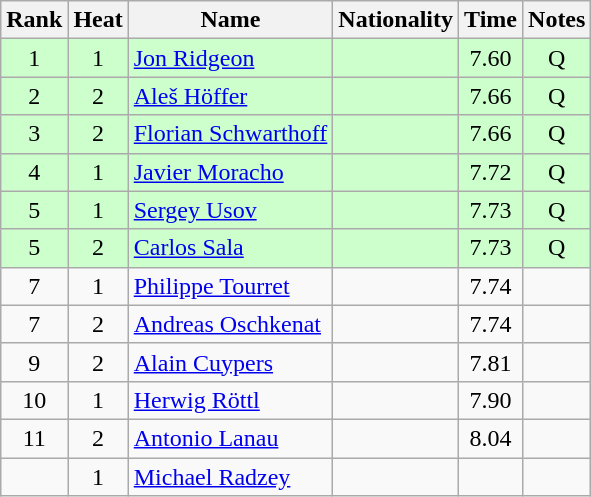<table class="wikitable sortable" style="text-align:center">
<tr>
<th>Rank</th>
<th>Heat</th>
<th>Name</th>
<th>Nationality</th>
<th>Time</th>
<th>Notes</th>
</tr>
<tr bgcolor=ccffcc>
<td>1</td>
<td>1</td>
<td align="left"><a href='#'>Jon Ridgeon</a></td>
<td align=left></td>
<td>7.60</td>
<td>Q</td>
</tr>
<tr bgcolor=ccffcc>
<td>2</td>
<td>2</td>
<td align="left"><a href='#'>Aleš Höffer</a></td>
<td align=left></td>
<td>7.66</td>
<td>Q</td>
</tr>
<tr bgcolor=ccffcc>
<td>3</td>
<td>2</td>
<td align="left"><a href='#'>Florian Schwarthoff</a></td>
<td align=left></td>
<td>7.66</td>
<td>Q</td>
</tr>
<tr bgcolor=ccffcc>
<td>4</td>
<td>1</td>
<td align="left"><a href='#'>Javier Moracho</a></td>
<td align=left></td>
<td>7.72</td>
<td>Q</td>
</tr>
<tr bgcolor=ccffcc>
<td>5</td>
<td>1</td>
<td align="left"><a href='#'>Sergey Usov</a></td>
<td align=left></td>
<td>7.73</td>
<td>Q</td>
</tr>
<tr bgcolor=ccffcc>
<td>5</td>
<td>2</td>
<td align="left"><a href='#'>Carlos Sala</a></td>
<td align=left></td>
<td>7.73</td>
<td>Q</td>
</tr>
<tr>
<td>7</td>
<td>1</td>
<td align="left"><a href='#'>Philippe Tourret</a></td>
<td align=left></td>
<td>7.74</td>
<td></td>
</tr>
<tr>
<td>7</td>
<td>2</td>
<td align="left"><a href='#'>Andreas Oschkenat</a></td>
<td align=left></td>
<td>7.74</td>
<td></td>
</tr>
<tr>
<td>9</td>
<td>2</td>
<td align="left"><a href='#'>Alain Cuypers</a></td>
<td align=left></td>
<td>7.81</td>
<td></td>
</tr>
<tr>
<td>10</td>
<td>1</td>
<td align="left"><a href='#'>Herwig Röttl</a></td>
<td align=left></td>
<td>7.90</td>
<td></td>
</tr>
<tr>
<td>11</td>
<td>2</td>
<td align="left"><a href='#'>Antonio Lanau</a></td>
<td align=left></td>
<td>8.04</td>
<td></td>
</tr>
<tr>
<td></td>
<td>1</td>
<td align="left"><a href='#'>Michael Radzey</a></td>
<td align=left></td>
<td></td>
<td></td>
</tr>
</table>
